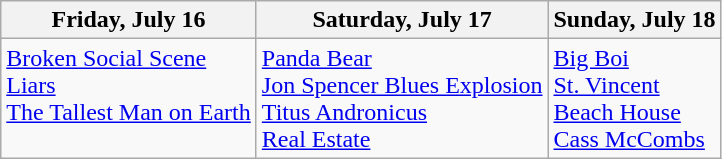<table class="wikitable">
<tr>
<th>Friday, July 16</th>
<th>Saturday, July 17</th>
<th>Sunday, July 18</th>
</tr>
<tr valign="top">
<td><a href='#'>Broken Social Scene</a><br><a href='#'>Liars</a><br><a href='#'>The Tallest Man on Earth</a></td>
<td><a href='#'>Panda Bear</a><br><a href='#'>Jon Spencer Blues Explosion</a><br><a href='#'>Titus Andronicus</a><br><a href='#'>Real Estate</a></td>
<td><a href='#'>Big Boi</a><br><a href='#'>St. Vincent</a><br><a href='#'>Beach House</a><br><a href='#'>Cass McCombs</a></td>
</tr>
</table>
